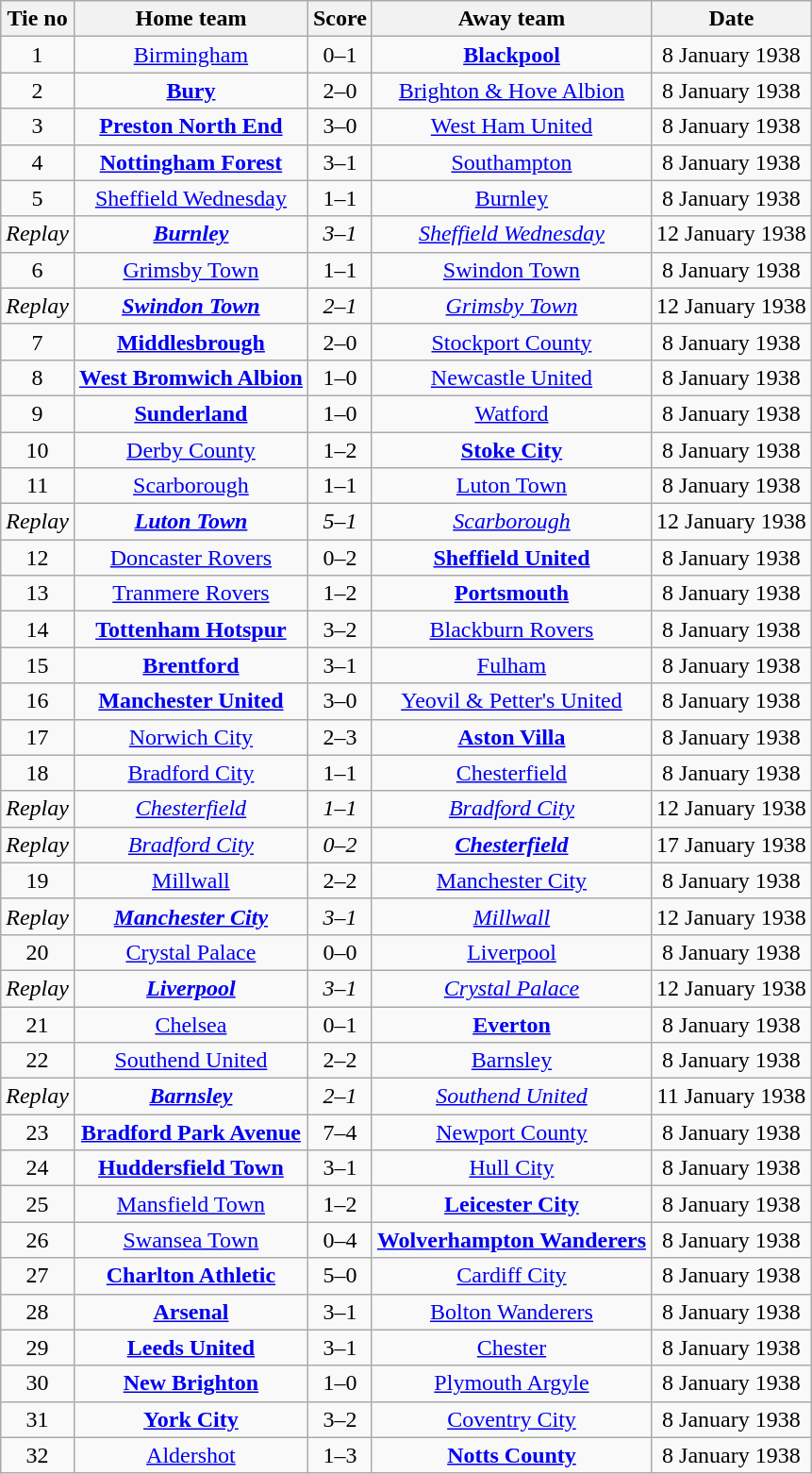<table class="wikitable" style="text-align: center">
<tr>
<th>Tie no</th>
<th>Home team</th>
<th>Score</th>
<th>Away team</th>
<th>Date</th>
</tr>
<tr>
<td>1</td>
<td><a href='#'>Birmingham</a></td>
<td>0–1</td>
<td><strong><a href='#'>Blackpool</a></strong></td>
<td>8 January 1938</td>
</tr>
<tr>
<td>2</td>
<td><strong><a href='#'>Bury</a></strong></td>
<td>2–0</td>
<td><a href='#'>Brighton & Hove Albion</a></td>
<td>8 January 1938</td>
</tr>
<tr>
<td>3</td>
<td><strong><a href='#'>Preston North End</a></strong></td>
<td>3–0</td>
<td><a href='#'>West Ham United</a></td>
<td>8 January 1938</td>
</tr>
<tr>
<td>4</td>
<td><strong><a href='#'>Nottingham Forest</a></strong></td>
<td>3–1</td>
<td><a href='#'>Southampton</a></td>
<td>8 January 1938</td>
</tr>
<tr>
<td>5</td>
<td><a href='#'>Sheffield Wednesday</a></td>
<td>1–1</td>
<td><a href='#'>Burnley</a></td>
<td>8 January 1938</td>
</tr>
<tr>
<td><em>Replay</em></td>
<td><strong><em><a href='#'>Burnley</a></em></strong></td>
<td><em>3–1</em></td>
<td><em><a href='#'>Sheffield Wednesday</a></em></td>
<td>12 January 1938</td>
</tr>
<tr>
<td>6</td>
<td><a href='#'>Grimsby Town</a></td>
<td>1–1</td>
<td><a href='#'>Swindon Town</a></td>
<td>8 January 1938</td>
</tr>
<tr>
<td><em>Replay</em></td>
<td><strong><em><a href='#'>Swindon Town</a></em></strong></td>
<td><em>2–1</em></td>
<td><em><a href='#'>Grimsby Town</a></em></td>
<td>12 January 1938</td>
</tr>
<tr>
<td>7</td>
<td><strong><a href='#'>Middlesbrough</a></strong></td>
<td>2–0</td>
<td><a href='#'>Stockport County</a></td>
<td>8 January 1938</td>
</tr>
<tr>
<td>8</td>
<td><strong><a href='#'>West Bromwich Albion</a></strong></td>
<td>1–0</td>
<td><a href='#'>Newcastle United</a></td>
<td>8 January 1938</td>
</tr>
<tr>
<td>9</td>
<td><strong><a href='#'>Sunderland</a></strong></td>
<td>1–0</td>
<td><a href='#'>Watford</a></td>
<td>8 January 1938</td>
</tr>
<tr>
<td>10</td>
<td><a href='#'>Derby County</a></td>
<td>1–2</td>
<td><strong><a href='#'>Stoke City</a></strong></td>
<td>8 January 1938</td>
</tr>
<tr>
<td>11</td>
<td><a href='#'>Scarborough</a></td>
<td>1–1</td>
<td><a href='#'>Luton Town</a></td>
<td>8 January 1938</td>
</tr>
<tr>
<td><em>Replay</em></td>
<td><strong><em><a href='#'>Luton Town</a></em></strong></td>
<td><em>5–1</em></td>
<td><em><a href='#'>Scarborough</a></em></td>
<td>12 January 1938</td>
</tr>
<tr>
<td>12</td>
<td><a href='#'>Doncaster Rovers</a></td>
<td>0–2</td>
<td><strong><a href='#'>Sheffield United</a></strong></td>
<td>8 January 1938</td>
</tr>
<tr>
<td>13</td>
<td><a href='#'>Tranmere Rovers</a></td>
<td>1–2</td>
<td><strong><a href='#'>Portsmouth</a></strong></td>
<td>8 January 1938</td>
</tr>
<tr>
<td>14</td>
<td><strong><a href='#'>Tottenham Hotspur</a></strong></td>
<td>3–2</td>
<td><a href='#'>Blackburn Rovers</a></td>
<td>8 January 1938</td>
</tr>
<tr>
<td>15</td>
<td><strong><a href='#'>Brentford</a></strong></td>
<td>3–1</td>
<td><a href='#'>Fulham</a></td>
<td>8 January 1938</td>
</tr>
<tr>
<td>16</td>
<td><strong><a href='#'>Manchester United</a></strong></td>
<td>3–0</td>
<td><a href='#'>Yeovil & Petter's United</a></td>
<td>8 January 1938</td>
</tr>
<tr>
<td>17</td>
<td><a href='#'>Norwich City</a></td>
<td>2–3</td>
<td><strong><a href='#'>Aston Villa</a></strong></td>
<td>8 January 1938</td>
</tr>
<tr>
<td>18</td>
<td><a href='#'>Bradford City</a></td>
<td>1–1</td>
<td><a href='#'>Chesterfield</a></td>
<td>8 January 1938</td>
</tr>
<tr>
<td><em>Replay</em></td>
<td><em><a href='#'>Chesterfield</a></em></td>
<td><em>1–1</em></td>
<td><em><a href='#'>Bradford City</a></em></td>
<td>12 January 1938</td>
</tr>
<tr>
<td><em>Replay</em></td>
<td><em><a href='#'>Bradford City</a></em></td>
<td><em>0–2</em></td>
<td><strong><em><a href='#'>Chesterfield</a></em></strong></td>
<td>17 January 1938</td>
</tr>
<tr>
<td>19</td>
<td><a href='#'>Millwall</a></td>
<td>2–2</td>
<td><a href='#'>Manchester City</a></td>
<td>8 January 1938</td>
</tr>
<tr>
<td><em>Replay</em></td>
<td><strong><em><a href='#'>Manchester City</a></em></strong></td>
<td><em>3–1</em></td>
<td><em><a href='#'>Millwall</a></em></td>
<td>12 January 1938</td>
</tr>
<tr>
<td>20</td>
<td><a href='#'>Crystal Palace</a></td>
<td>0–0</td>
<td><a href='#'>Liverpool</a></td>
<td>8 January 1938</td>
</tr>
<tr>
<td><em>Replay</em></td>
<td><strong><em><a href='#'>Liverpool</a></em></strong></td>
<td><em>3–1</em></td>
<td><em><a href='#'>Crystal Palace</a></em></td>
<td>12 January 1938</td>
</tr>
<tr>
<td>21</td>
<td><a href='#'>Chelsea</a></td>
<td>0–1</td>
<td><strong><a href='#'>Everton</a></strong></td>
<td>8 January 1938</td>
</tr>
<tr>
<td>22</td>
<td><a href='#'>Southend United</a></td>
<td>2–2</td>
<td><a href='#'>Barnsley</a></td>
<td>8 January 1938</td>
</tr>
<tr>
<td><em>Replay</em></td>
<td><strong><em><a href='#'>Barnsley</a></em></strong></td>
<td><em>2–1</em></td>
<td><em><a href='#'>Southend United</a></em></td>
<td>11 January 1938</td>
</tr>
<tr>
<td>23</td>
<td><strong><a href='#'>Bradford Park Avenue</a></strong></td>
<td>7–4</td>
<td><a href='#'>Newport County</a></td>
<td>8 January 1938</td>
</tr>
<tr>
<td>24</td>
<td><strong><a href='#'>Huddersfield Town</a></strong></td>
<td>3–1</td>
<td><a href='#'>Hull City</a></td>
<td>8 January 1938</td>
</tr>
<tr>
<td>25</td>
<td><a href='#'>Mansfield Town</a></td>
<td>1–2</td>
<td><strong><a href='#'>Leicester City</a></strong></td>
<td>8 January 1938</td>
</tr>
<tr>
<td>26</td>
<td><a href='#'>Swansea Town</a></td>
<td>0–4</td>
<td><strong><a href='#'>Wolverhampton Wanderers</a></strong></td>
<td>8 January 1938</td>
</tr>
<tr>
<td>27</td>
<td><strong><a href='#'>Charlton Athletic</a></strong></td>
<td>5–0</td>
<td><a href='#'>Cardiff City</a></td>
<td>8 January 1938</td>
</tr>
<tr>
<td>28</td>
<td><strong><a href='#'>Arsenal</a></strong></td>
<td>3–1</td>
<td><a href='#'>Bolton Wanderers</a></td>
<td>8 January 1938</td>
</tr>
<tr>
<td>29</td>
<td><strong><a href='#'>Leeds United</a></strong></td>
<td>3–1</td>
<td><a href='#'>Chester</a></td>
<td>8 January 1938</td>
</tr>
<tr>
<td>30</td>
<td><strong><a href='#'>New Brighton</a></strong></td>
<td>1–0</td>
<td><a href='#'>Plymouth Argyle</a></td>
<td>8 January 1938</td>
</tr>
<tr>
<td>31</td>
<td><strong><a href='#'>York City</a></strong></td>
<td>3–2</td>
<td><a href='#'>Coventry City</a></td>
<td>8 January 1938</td>
</tr>
<tr>
<td>32</td>
<td><a href='#'>Aldershot</a></td>
<td>1–3</td>
<td><strong><a href='#'>Notts County</a></strong></td>
<td>8 January 1938</td>
</tr>
</table>
